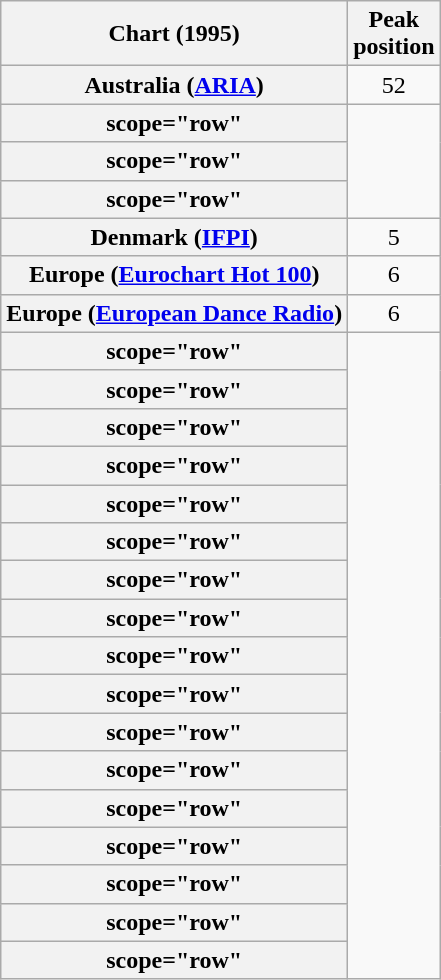<table class="wikitable sortable plainrowheaders">
<tr>
<th>Chart (1995)</th>
<th>Peak<br>position</th>
</tr>
<tr>
<th scope="row">Australia (<a href='#'>ARIA</a>)</th>
<td align="center">52</td>
</tr>
<tr>
<th>scope="row" </th>
</tr>
<tr>
<th>scope="row" </th>
</tr>
<tr>
<th>scope="row" </th>
</tr>
<tr>
<th scope="row">Denmark (<a href='#'>IFPI</a>)</th>
<td align="center">5</td>
</tr>
<tr>
<th scope="row">Europe (<a href='#'>Eurochart Hot 100</a>)</th>
<td align="center">6</td>
</tr>
<tr>
<th scope="row">Europe (<a href='#'>European Dance Radio</a>)</th>
<td align="center">6</td>
</tr>
<tr>
<th>scope="row" </th>
</tr>
<tr>
<th>scope="row" </th>
</tr>
<tr>
<th>scope="row" </th>
</tr>
<tr>
<th>scope="row" </th>
</tr>
<tr>
<th>scope="row" </th>
</tr>
<tr>
<th>scope="row" </th>
</tr>
<tr>
<th>scope="row" </th>
</tr>
<tr>
<th>scope="row" </th>
</tr>
<tr>
<th>scope="row" </th>
</tr>
<tr>
<th>scope="row" </th>
</tr>
<tr>
<th>scope="row" </th>
</tr>
<tr>
<th>scope="row" </th>
</tr>
<tr>
<th>scope="row" </th>
</tr>
<tr>
<th>scope="row" </th>
</tr>
<tr>
<th>scope="row" </th>
</tr>
<tr>
<th>scope="row" </th>
</tr>
<tr>
<th>scope="row" </th>
</tr>
</table>
